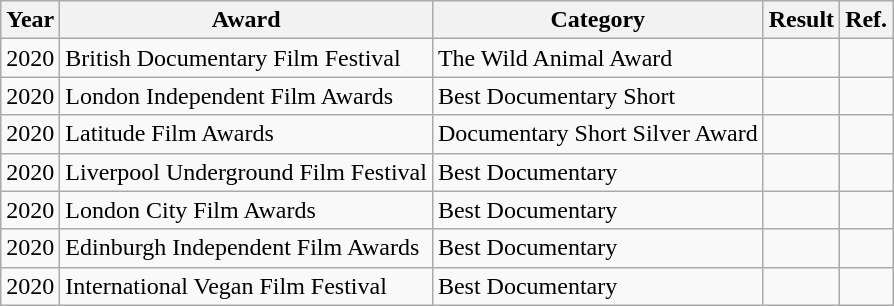<table class="wikitable">
<tr>
<th>Year</th>
<th>Award</th>
<th>Category</th>
<th>Result</th>
<th>Ref.</th>
</tr>
<tr>
<td>2020</td>
<td>British Documentary Film Festival</td>
<td>The Wild Animal Award</td>
<td></td>
<td></td>
</tr>
<tr>
<td>2020</td>
<td>London Independent Film Awards</td>
<td>Best Documentary Short</td>
<td></td>
<td></td>
</tr>
<tr>
<td>2020</td>
<td>Latitude Film Awards</td>
<td>Documentary Short Silver Award</td>
<td></td>
<td></td>
</tr>
<tr>
<td>2020</td>
<td>Liverpool Underground Film Festival</td>
<td>Best Documentary</td>
<td></td>
<td></td>
</tr>
<tr>
<td>2020</td>
<td>London City Film Awards</td>
<td>Best Documentary</td>
<td></td>
<td></td>
</tr>
<tr>
<td>2020</td>
<td>Edinburgh Independent Film Awards</td>
<td>Best Documentary</td>
<td></td>
<td></td>
</tr>
<tr>
<td>2020</td>
<td>International Vegan Film Festival</td>
<td>Best Documentary</td>
<td></td>
<td></td>
</tr>
</table>
